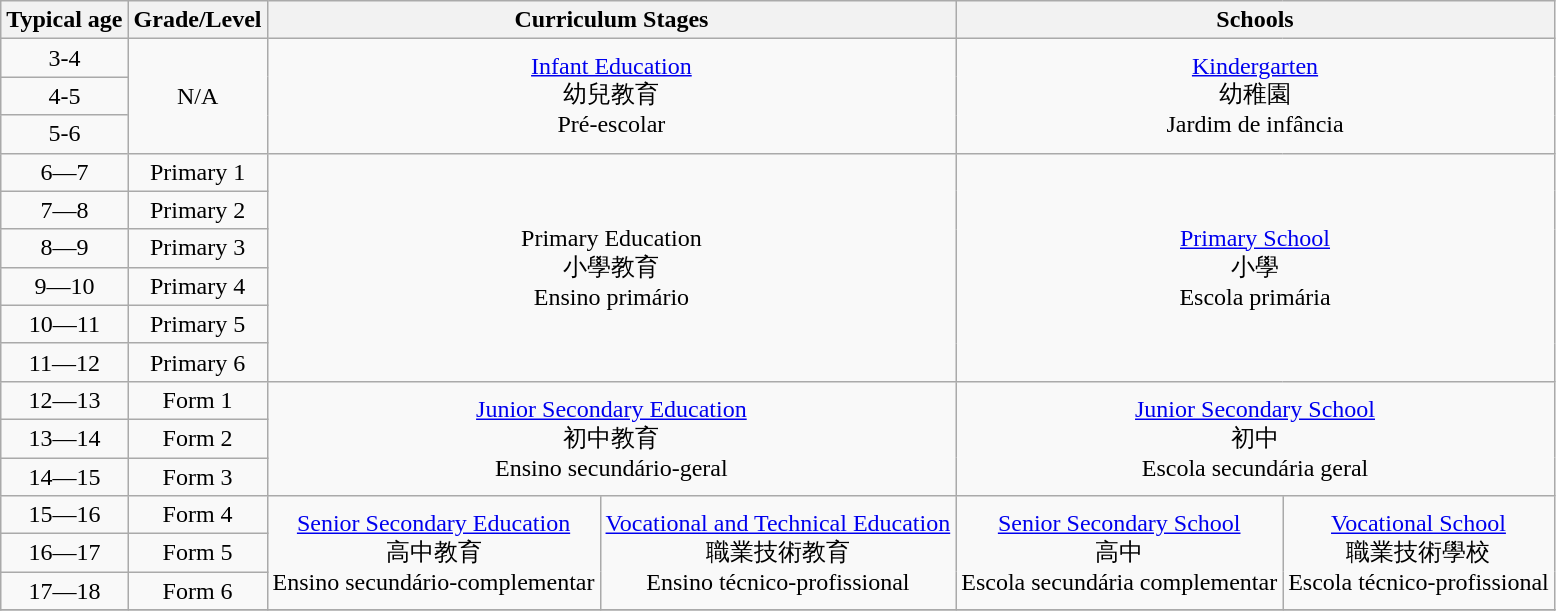<table class="wikitable" style="text-align:center">
<tr>
<th>Typical age</th>
<th>Grade/Level</th>
<th colspan=2>Curriculum Stages</th>
<th colspan=2>Schools</th>
</tr>
<tr>
<td>3-4</td>
<td rowspan=3>N/A</td>
<td colspan=2 rowspan=3><a href='#'>Infant Education</a><br>幼兒教育<br>Pré-escolar</td>
<td colspan=2 rowspan=3><a href='#'>Kindergarten</a><br>幼稚園<br>Jardim de infância</td>
</tr>
<tr>
<td>4-5</td>
</tr>
<tr>
<td>5-6</td>
</tr>
<tr>
<td>6—7</td>
<td>Primary 1</td>
<td colspan=2 rowspan=6>Primary Education<br>小學教育<br>Ensino primário</td>
<td colspan=2 rowspan=6><a href='#'>Primary School</a><br>小學<br>Escola primária</td>
</tr>
<tr>
<td>7—8</td>
<td>Primary 2</td>
</tr>
<tr>
<td>8—9</td>
<td>Primary 3</td>
</tr>
<tr>
<td>9—10</td>
<td>Primary 4</td>
</tr>
<tr>
<td>10—11</td>
<td>Primary 5</td>
</tr>
<tr>
<td>11—12</td>
<td>Primary 6</td>
</tr>
<tr>
<td>12—13</td>
<td>Form 1</td>
<td colspan=2 rowspan=3><a href='#'>Junior Secondary Education</a><br>初中教育<br>Ensino secundário-geral</td>
<td colspan=2 rowspan=3><a href='#'>Junior Secondary School</a><br>初中<br>Escola secundária geral</td>
</tr>
<tr>
<td>13—14</td>
<td>Form 2</td>
</tr>
<tr>
<td>14—15</td>
<td>Form 3</td>
</tr>
<tr>
<td>15—16</td>
<td>Form 4</td>
<td rowspan=3><a href='#'>Senior Secondary Education</a><br>高中教育<br>Ensino secundário-complementar</td>
<td rowspan=3><a href='#'>Vocational and Technical Education</a><br>職業技術教育<br>Ensino técnico-profissional</td>
<td rowspan=3><a href='#'>Senior Secondary School</a><br>高中<br>Escola secundária complementar</td>
<td rowspan=3><a href='#'>Vocational School</a><br>職業技術學校<br>Escola técnico-profissional</td>
</tr>
<tr>
<td>16—17</td>
<td>Form 5</td>
</tr>
<tr>
<td>17—18</td>
<td>Form 6</td>
</tr>
<tr>
</tr>
</table>
